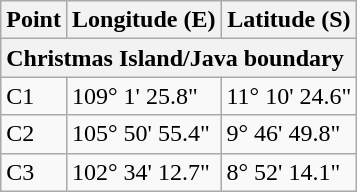<table class="wikitable">
<tr>
<th>Point</th>
<th>Longitude (E)</th>
<th>Latitude (S)</th>
</tr>
<tr>
<th colspan="5" style="text-align:left">Christmas Island/Java boundary</th>
</tr>
<tr>
<td>C1</td>
<td>109° 1' 25.8"</td>
<td>11° 10' 24.6"</td>
</tr>
<tr>
<td>C2</td>
<td>105° 50' 55.4"</td>
<td>9° 46' 49.8"</td>
</tr>
<tr>
<td>C3</td>
<td>102° 34' 12.7"</td>
<td>8° 52' 14.1"</td>
</tr>
</table>
